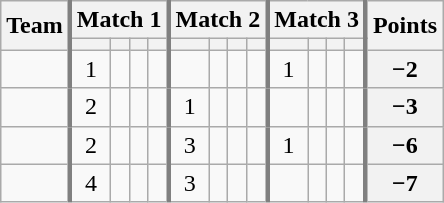<table class="wikitable sortable" style="text-align:center;">
<tr>
<th rowspan=2>Team</th>
<th colspan=4 style="border-left:3px solid gray">Match 1</th>
<th colspan=4 style="border-left:3px solid gray">Match 2</th>
<th colspan=4 style="border-left:3px solid gray">Match 3</th>
<th rowspan=2 style="border-left:3px solid gray">Points</th>
</tr>
<tr>
<th style="border-left:3px solid gray"></th>
<th></th>
<th></th>
<th></th>
<th style="border-left:3px solid gray"></th>
<th></th>
<th></th>
<th></th>
<th style="border-left:3px solid gray"></th>
<th></th>
<th></th>
<th></th>
</tr>
<tr>
<td align=left></td>
<td style="border-left:3px solid gray">1</td>
<td></td>
<td></td>
<td></td>
<td style="border-left:3px solid gray"></td>
<td></td>
<td></td>
<td></td>
<td style="border-left:3px solid gray">1</td>
<td></td>
<td></td>
<td></td>
<th style="border-left:3px solid gray">−2</th>
</tr>
<tr>
<td align=left></td>
<td style="border-left:3px solid gray">2</td>
<td></td>
<td></td>
<td></td>
<td style="border-left:3px solid gray">1</td>
<td></td>
<td></td>
<td></td>
<td style="border-left:3px solid gray"></td>
<td></td>
<td></td>
<td></td>
<th style="border-left:3px solid gray">−3</th>
</tr>
<tr>
<td align=left></td>
<td style="border-left:3px solid gray">2</td>
<td></td>
<td></td>
<td></td>
<td style="border-left:3px solid gray">3</td>
<td></td>
<td></td>
<td></td>
<td style="border-left:3px solid gray">1</td>
<td></td>
<td></td>
<td></td>
<th style="border-left:3px solid gray">−6</th>
</tr>
<tr>
<td align=left></td>
<td style="border-left:3px solid gray">4</td>
<td></td>
<td></td>
<td></td>
<td style="border-left:3px solid gray">3</td>
<td></td>
<td></td>
<td></td>
<td style="border-left:3px solid gray"></td>
<td></td>
<td></td>
<td></td>
<th style="border-left:3px solid gray">−7</th>
</tr>
</table>
